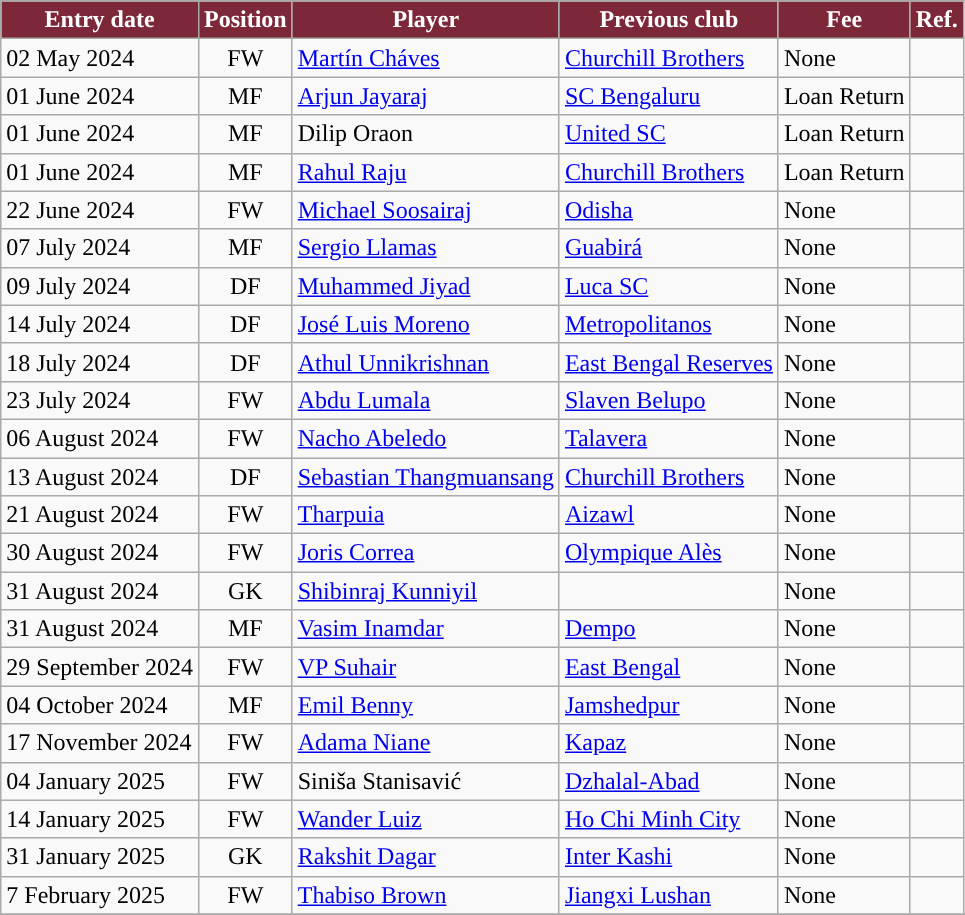<table class="wikitable sortable">
<tr>
<th style="background:#7D2838; color:#FFFFFF;"><strong>Entry date</strong></th>
<th style="background:#7D2838; color:white;"><strong>Position</strong></th>
<th style="background:#7D2838; color:white;"><strong>Player</strong></th>
<th style="background:#7D2838; color:white;"><strong>Previous club</strong></th>
<th style="background:#7D2838; color:white;"><strong>Fee</strong></th>
<th style="background:#7D2838; color:white;"><strong>Ref.</strong></th>
</tr>
<tr>
<td>02 May 2024</td>
<td style="text-align:center;">FW</td>
<td style="text-align:left;"> <a href='#'>Martín Cháves</a></td>
<td style="text-align:left;"> <a href='#'>Churchill Brothers</a></td>
<td>None</td>
<td></td>
</tr>
<tr>
<td>01 June 2024</td>
<td style="text-align:center;">MF</td>
<td style="text-align:left;"> <a href='#'>Arjun Jayaraj</a></td>
<td style="text-align:left;"> <a href='#'>SC Bengaluru</a></td>
<td>Loan Return</td>
<td></td>
</tr>
<tr>
<td>01 June 2024</td>
<td style="text-align:center;">MF</td>
<td style="text-align:left;"> Dilip Oraon</td>
<td style="text-align:left;"> <a href='#'>United SC</a></td>
<td>Loan Return</td>
<td></td>
</tr>
<tr>
<td>01 June 2024</td>
<td style="text-align:center;">MF</td>
<td style="text-align:left;"> <a href='#'>Rahul Raju</a></td>
<td style="text-align:left;"> <a href='#'>Churchill Brothers</a></td>
<td>Loan Return</td>
<td></td>
</tr>
<tr>
<td>22 June 2024</td>
<td style="text-align:center;">FW</td>
<td style="text-align:left;"> <a href='#'>Michael Soosairaj</a></td>
<td style="text-align:left;"> <a href='#'>Odisha</a></td>
<td>None</td>
<td></td>
</tr>
<tr>
<td>07 July 2024</td>
<td style="text-align:center;">MF</td>
<td style="text-align:left;"> <a href='#'>Sergio Llamas</a></td>
<td style="text-align:left;"> <a href='#'>Guabirá</a></td>
<td>None</td>
<td></td>
</tr>
<tr>
<td>09 July 2024</td>
<td style="text-align:center;">DF</td>
<td style="text-align:left;"> <a href='#'>Muhammed Jiyad</a></td>
<td style="text-align:left;"> <a href='#'>Luca SC</a></td>
<td>None</td>
<td></td>
</tr>
<tr>
<td>14 July 2024</td>
<td style="text-align:center;">DF</td>
<td style="text-align:left;"> <a href='#'>José Luis Moreno</a></td>
<td style="text-align:left;"> <a href='#'>Metropolitanos</a></td>
<td>None</td>
<td></td>
</tr>
<tr>
<td>18 July 2024</td>
<td style="text-align:center;">DF</td>
<td style="text-align:left;"> <a href='#'>Athul Unnikrishnan</a></td>
<td style="text-align:left;"> <a href='#'>East Bengal Reserves</a></td>
<td>None</td>
<td></td>
</tr>
<tr>
<td>23 July 2024</td>
<td style="text-align:center;">FW</td>
<td style="text-align:left;"> <a href='#'>Abdu Lumala</a></td>
<td style="text-align:left;"> <a href='#'>Slaven Belupo</a></td>
<td>None</td>
<td></td>
</tr>
<tr>
<td>06 August 2024</td>
<td style="text-align:center;">FW</td>
<td style="text-align:left;"> <a href='#'>Nacho Abeledo </a></td>
<td style="text-align:left;"> <a href='#'>Talavera</a></td>
<td>None</td>
<td></td>
</tr>
<tr>
<td>13 August 2024</td>
<td style="text-align:center;">DF</td>
<td style="text-align:left;"> <a href='#'>Sebastian Thangmuansang</a></td>
<td style="text-align:left;"> <a href='#'>Churchill Brothers</a></td>
<td>None</td>
<td></td>
</tr>
<tr>
<td>21 August 2024</td>
<td style="text-align:center;">FW</td>
<td style="text-align:left;"> <a href='#'>Tharpuia</a></td>
<td style="text-align:left;"> <a href='#'>Aizawl</a></td>
<td>None</td>
<td></td>
</tr>
<tr>
<td>30 August 2024</td>
<td style="text-align:center;">FW</td>
<td style="text-align:left;"> <a href='#'>Joris Correa</a></td>
<td style="text-align:left;"> <a href='#'>Olympique Alès</a></td>
<td>None</td>
<td></td>
</tr>
<tr>
<td>31 August 2024</td>
<td style="text-align:center;">GK</td>
<td style="text-align:left;"> <a href='#'>Shibinraj Kunniyil</a></td>
<td style="text-align:left;"></td>
<td>None</td>
<td></td>
</tr>
<tr>
<td>31 August 2024</td>
<td style="text-align:center;">MF</td>
<td style="text-align:left;"> <a href='#'>Vasim Inamdar</a></td>
<td style="text-align:left;"> <a href='#'>Dempo</a></td>
<td>None</td>
<td></td>
</tr>
<tr>
<td>29 September 2024</td>
<td style="text-align:center;">FW</td>
<td style="text-align:left;"> <a href='#'>VP Suhair</a></td>
<td style="text-align:left;"> <a href='#'>East Bengal</a></td>
<td>None</td>
<td></td>
</tr>
<tr>
<td>04 October 2024</td>
<td style="text-align:center;">MF</td>
<td style="text-align:left;"> <a href='#'>Emil Benny</a></td>
<td style="text-align:left;"> <a href='#'>Jamshedpur</a></td>
<td>None</td>
<td></td>
</tr>
<tr>
<td>17 November 2024</td>
<td style="text-align:center;">FW</td>
<td style="text-align:left;"> <a href='#'>Adama Niane</a></td>
<td style="text-align:left;"> <a href='#'>Kapaz</a></td>
<td>None</td>
<td></td>
</tr>
<tr>
<td>04 January 2025</td>
<td style="text-align:center;">FW</td>
<td style="text-align:left;"> Siniša Stanisavić</td>
<td style="text-align:left;"> <a href='#'>Dzhalal-Abad</a></td>
<td>None</td>
<td></td>
</tr>
<tr>
<td>14 January 2025</td>
<td style="text-align:center;">FW</td>
<td style="text-align:left;"> <a href='#'>Wander Luiz</a></td>
<td style="text-align:left;"> <a href='#'>Ho Chi Minh City</a></td>
<td>None</td>
<td></td>
</tr>
<tr>
<td>31 January 2025</td>
<td style="text-align:center;">GK</td>
<td style="text-align:left;"> <a href='#'>Rakshit Dagar</a></td>
<td style="text-align:left;"> <a href='#'>Inter Kashi</a></td>
<td>None</td>
<td></td>
</tr>
<tr>
<td>7 February 2025</td>
<td style="text-align:center;">FW</td>
<td style="text-align:left;"> <a href='#'>Thabiso Brown</a></td>
<td style="text-align:left;"> <a href='#'>Jiangxi Lushan</a></td>
<td>None</td>
<td></td>
</tr>
<tr>
</tr>
</table>
